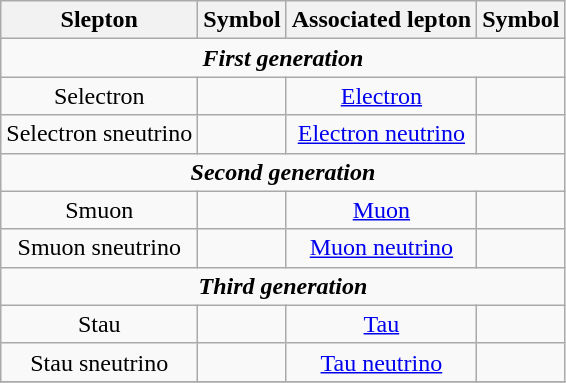<table class=wikitable style="text-align:center;">
<tr>
<th>Slepton</th>
<th>Symbol</th>
<th>Associated lepton</th>
<th>Symbol</th>
</tr>
<tr>
<td colspan="4"><strong><em>First generation</em></strong></td>
</tr>
<tr>
<td>Selectron</td>
<td></td>
<td><a href='#'>Electron</a></td>
<td></td>
</tr>
<tr>
<td>Selectron sneutrino</td>
<td></td>
<td><a href='#'>Electron neutrino</a></td>
<td></td>
</tr>
<tr>
<td colspan="4"><strong><em>Second generation</em></strong></td>
</tr>
<tr>
<td>Smuon</td>
<td></td>
<td><a href='#'>Muon</a></td>
<td></td>
</tr>
<tr>
<td>Smuon sneutrino</td>
<td></td>
<td><a href='#'>Muon neutrino</a></td>
<td></td>
</tr>
<tr>
<td colspan="4"><strong><em>Third generation</em></strong></td>
</tr>
<tr>
<td>Stau</td>
<td></td>
<td><a href='#'>Tau</a></td>
<td></td>
</tr>
<tr>
<td>Stau sneutrino</td>
<td></td>
<td><a href='#'>Tau neutrino</a></td>
<td></td>
</tr>
<tr>
</tr>
</table>
